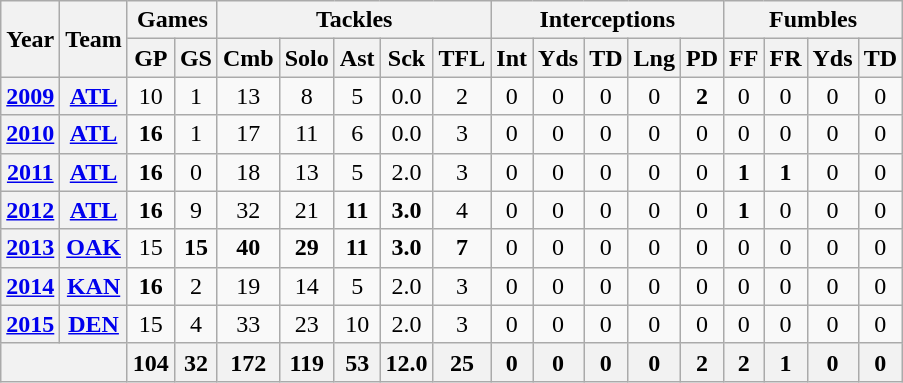<table class="wikitable" style="text-align:center">
<tr>
<th rowspan="2">Year</th>
<th rowspan="2">Team</th>
<th colspan="2">Games</th>
<th colspan="5">Tackles</th>
<th colspan="5">Interceptions</th>
<th colspan="4">Fumbles</th>
</tr>
<tr>
<th>GP</th>
<th>GS</th>
<th>Cmb</th>
<th>Solo</th>
<th>Ast</th>
<th>Sck</th>
<th>TFL</th>
<th>Int</th>
<th>Yds</th>
<th>TD</th>
<th>Lng</th>
<th>PD</th>
<th>FF</th>
<th>FR</th>
<th>Yds</th>
<th>TD</th>
</tr>
<tr>
<th><a href='#'>2009</a></th>
<th><a href='#'>ATL</a></th>
<td>10</td>
<td>1</td>
<td>13</td>
<td>8</td>
<td>5</td>
<td>0.0</td>
<td>2</td>
<td>0</td>
<td>0</td>
<td>0</td>
<td>0</td>
<td><strong>2</strong></td>
<td>0</td>
<td>0</td>
<td>0</td>
<td>0</td>
</tr>
<tr>
<th><a href='#'>2010</a></th>
<th><a href='#'>ATL</a></th>
<td><strong>16</strong></td>
<td>1</td>
<td>17</td>
<td>11</td>
<td>6</td>
<td>0.0</td>
<td>3</td>
<td>0</td>
<td>0</td>
<td>0</td>
<td>0</td>
<td>0</td>
<td>0</td>
<td>0</td>
<td>0</td>
<td>0</td>
</tr>
<tr>
<th><a href='#'>2011</a></th>
<th><a href='#'>ATL</a></th>
<td><strong>16</strong></td>
<td>0</td>
<td>18</td>
<td>13</td>
<td>5</td>
<td>2.0</td>
<td>3</td>
<td>0</td>
<td>0</td>
<td>0</td>
<td>0</td>
<td>0</td>
<td><strong>1</strong></td>
<td><strong>1</strong></td>
<td>0</td>
<td>0</td>
</tr>
<tr>
<th><a href='#'>2012</a></th>
<th><a href='#'>ATL</a></th>
<td><strong>16</strong></td>
<td>9</td>
<td>32</td>
<td>21</td>
<td><strong>11</strong></td>
<td><strong>3.0</strong></td>
<td>4</td>
<td>0</td>
<td>0</td>
<td>0</td>
<td>0</td>
<td>0</td>
<td><strong>1</strong></td>
<td>0</td>
<td>0</td>
<td>0</td>
</tr>
<tr>
<th><a href='#'>2013</a></th>
<th><a href='#'>OAK</a></th>
<td>15</td>
<td><strong>15</strong></td>
<td><strong>40</strong></td>
<td><strong>29</strong></td>
<td><strong>11</strong></td>
<td><strong>3.0</strong></td>
<td><strong>7</strong></td>
<td>0</td>
<td>0</td>
<td>0</td>
<td>0</td>
<td>0</td>
<td>0</td>
<td>0</td>
<td>0</td>
<td>0</td>
</tr>
<tr>
<th><a href='#'>2014</a></th>
<th><a href='#'>KAN</a></th>
<td><strong>16</strong></td>
<td>2</td>
<td>19</td>
<td>14</td>
<td>5</td>
<td>2.0</td>
<td>3</td>
<td>0</td>
<td>0</td>
<td>0</td>
<td>0</td>
<td>0</td>
<td>0</td>
<td>0</td>
<td>0</td>
<td>0</td>
</tr>
<tr>
<th><a href='#'>2015</a></th>
<th><a href='#'>DEN</a></th>
<td>15</td>
<td>4</td>
<td>33</td>
<td>23</td>
<td>10</td>
<td>2.0</td>
<td>3</td>
<td>0</td>
<td>0</td>
<td>0</td>
<td>0</td>
<td>0</td>
<td>0</td>
<td>0</td>
<td>0</td>
<td>0</td>
</tr>
<tr>
<th colspan="2"></th>
<th>104</th>
<th>32</th>
<th>172</th>
<th>119</th>
<th>53</th>
<th>12.0</th>
<th>25</th>
<th>0</th>
<th>0</th>
<th>0</th>
<th>0</th>
<th>2</th>
<th>2</th>
<th>1</th>
<th>0</th>
<th>0</th>
</tr>
</table>
